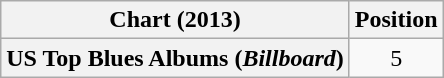<table class="wikitable plainrowheaders" style="text-align:center;">
<tr>
<th scope="col">Chart (2013)</th>
<th scope="col">Position</th>
</tr>
<tr>
<th scope="row">US Top Blues Albums (<em>Billboard</em>)</th>
<td>5</td>
</tr>
</table>
